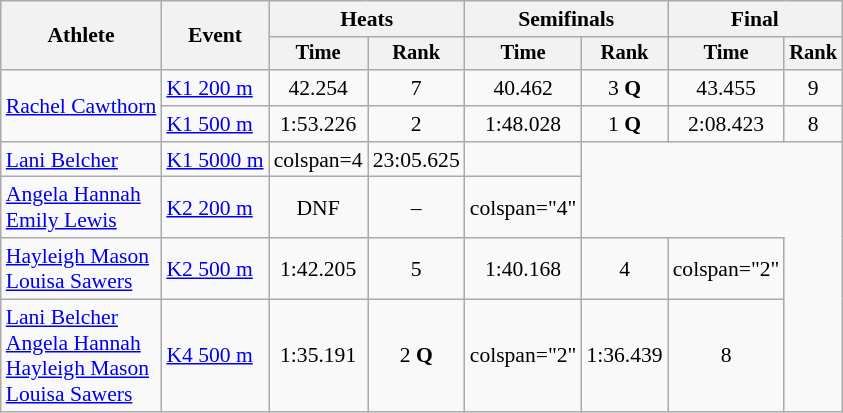<table class="wikitable" style="font-size:90%">
<tr>
<th rowspan=2>Athlete</th>
<th rowspan=2>Event</th>
<th colspan=2>Heats</th>
<th colspan=2>Semifinals</th>
<th colspan=2>Final</th>
</tr>
<tr style="font-size:95%">
<th>Time</th>
<th>Rank</th>
<th>Time</th>
<th>Rank</th>
<th>Time</th>
<th>Rank</th>
</tr>
<tr align=center>
<td style="text-align:left;" rowspan="2"><a href='#'>Rachel Cawthorn</a></td>
<td align=left><a href='#'>K1 200 m</a></td>
<td>42.254</td>
<td>7</td>
<td>40.462</td>
<td>3 <strong>Q</strong></td>
<td>43.455</td>
<td>9</td>
</tr>
<tr align=center>
<td align=left><a href='#'>K1 500 m</a></td>
<td>1:53.226</td>
<td>2</td>
<td>1:48.028</td>
<td>1 <strong>Q</strong></td>
<td>2:08.423</td>
<td>8</td>
</tr>
<tr align=center>
<td align=left><a href='#'>Lani Belcher</a></td>
<td align=left><a href='#'>K1 5000 m</a></td>
<td>colspan=4 </td>
<td>23:05.625</td>
<td></td>
</tr>
<tr align=center>
<td align=left><a href='#'>Angela Hannah</a><br><a href='#'>Emily Lewis</a></td>
<td align=left><a href='#'>K2 200 m</a></td>
<td>DNF</td>
<td>–</td>
<td>colspan="4" </td>
</tr>
<tr align=center>
<td align=left><a href='#'>Hayleigh Mason</a><br><a href='#'>Louisa Sawers</a></td>
<td align=left><a href='#'>K2 500 m</a></td>
<td>1:42.205</td>
<td>5</td>
<td>1:40.168</td>
<td>4</td>
<td>colspan="2" </td>
</tr>
<tr align=center>
<td align=left><a href='#'>Lani Belcher</a><br><a href='#'>Angela Hannah</a><br><a href='#'>Hayleigh Mason</a><br><a href='#'>Louisa Sawers</a></td>
<td align=left><a href='#'>K4 500 m</a></td>
<td>1:35.191</td>
<td>2 <strong>Q</strong></td>
<td>colspan="2" </td>
<td>1:36.439</td>
<td>8</td>
</tr>
</table>
